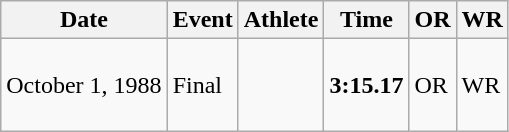<table class=wikitable style="text-align:left">
<tr>
<th>Date</th>
<th>Event</th>
<th>Athlete</th>
<th>Time</th>
<th>OR</th>
<th>WR</th>
</tr>
<tr>
<td>October 1, 1988</td>
<td>Final</td>
<td><br><br><br></td>
<td><strong>3:15.17</strong></td>
<td>OR</td>
<td>WR</td>
</tr>
</table>
